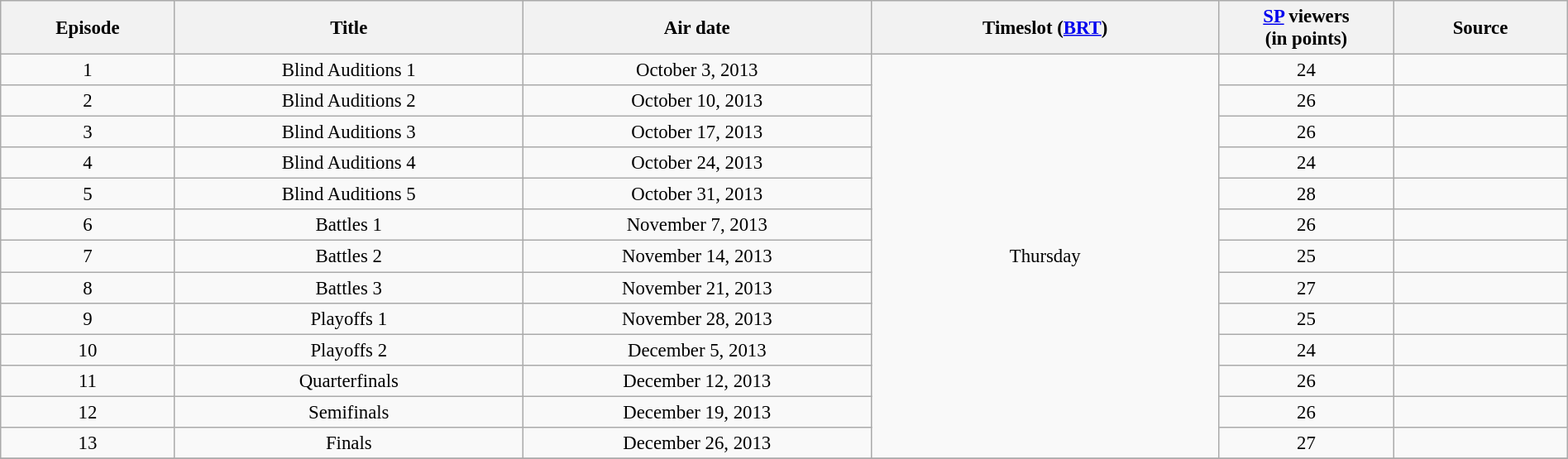<table class="wikitable sortable" style="text-align:center; font-size:95%; width: 100%">
<tr>
<th width="05.0%">Episode</th>
<th width="10.0%">Title</th>
<th width="10.0%">Air date</th>
<th width="10.0%">Timeslot (<a href='#'>BRT</a>)</th>
<th width="05.0%"><a href='#'>SP</a> viewers<br>(in points)</th>
<th width="05.0%">Source</th>
</tr>
<tr>
<td>1</td>
<td>Blind Auditions 1</td>
<td>October 3, 2013</td>
<td rowspan=13>Thursday </td>
<td>24</td>
<td></td>
</tr>
<tr>
<td>2</td>
<td>Blind Auditions 2</td>
<td>October 10, 2013</td>
<td>26</td>
<td></td>
</tr>
<tr>
<td>3</td>
<td>Blind Auditions 3</td>
<td>October 17, 2013</td>
<td>26</td>
<td></td>
</tr>
<tr>
<td>4</td>
<td>Blind Auditions 4</td>
<td>October 24, 2013</td>
<td>24</td>
<td></td>
</tr>
<tr>
<td>5</td>
<td>Blind Auditions 5</td>
<td>October 31, 2013</td>
<td>28</td>
<td></td>
</tr>
<tr>
<td>6</td>
<td>Battles 1</td>
<td>November 7, 2013</td>
<td>26</td>
<td></td>
</tr>
<tr>
<td>7</td>
<td>Battles 2</td>
<td>November 14, 2013</td>
<td>25</td>
<td></td>
</tr>
<tr>
<td>8</td>
<td>Battles 3</td>
<td>November 21, 2013</td>
<td>27</td>
<td></td>
</tr>
<tr>
<td>9</td>
<td>Playoffs 1</td>
<td>November 28, 2013</td>
<td>25</td>
<td></td>
</tr>
<tr>
<td>10</td>
<td>Playoffs 2</td>
<td>December 5, 2013</td>
<td>24</td>
<td></td>
</tr>
<tr>
<td>11</td>
<td>Quarterfinals</td>
<td>December 12, 2013</td>
<td>26</td>
<td></td>
</tr>
<tr>
<td>12</td>
<td>Semifinals</td>
<td>December 19, 2013</td>
<td>26</td>
<td></td>
</tr>
<tr>
<td>13</td>
<td>Finals</td>
<td>December 26, 2013</td>
<td>27</td>
<td></td>
</tr>
<tr>
</tr>
</table>
